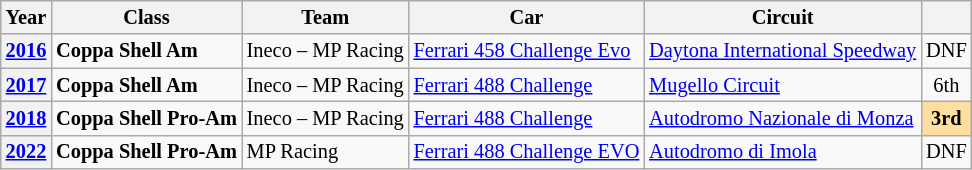<table class="wikitable" style="text-align:center; font-size:85%">
<tr>
<th>Year</th>
<th>Class</th>
<th>Team</th>
<th>Car</th>
<th>Circuit</th>
<th></th>
</tr>
<tr>
<th><a href='#'>2016</a></th>
<td align=left><strong><span>Coppa Shell Am</span></strong></td>
<td align=left> Ineco – MP Racing</td>
<td align=left><a href='#'>Ferrari 458 Challenge Evo</a></td>
<td align=left> <a href='#'>Daytona International Speedway</a></td>
<td>DNF</td>
</tr>
<tr>
<th><a href='#'>2017</a></th>
<td align=left><strong><span>Coppa Shell Am</span></strong></td>
<td align=left> Ineco – MP Racing</td>
<td align=left><a href='#'>Ferrari 488 Challenge</a></td>
<td align=left> <a href='#'>Mugello Circuit</a></td>
<td>6th</td>
</tr>
<tr>
<th><a href='#'>2018</a></th>
<td align=left><strong><span>Coppa Shell Pro-Am</span></strong></td>
<td align=left> Ineco – MP Racing</td>
<td align=left><a href='#'>Ferrari 488 Challenge</a></td>
<td align=left> <a href='#'>Autodromo Nazionale di Monza</a></td>
<td style="background:#ffdf9f;"><strong>3rd</strong></td>
</tr>
<tr>
<th><a href='#'>2022</a></th>
<td align=left><strong><span>Coppa Shell Pro-Am</span></strong></td>
<td align=left> MP Racing</td>
<td align=left><a href='#'>Ferrari 488 Challenge EVO</a></td>
<td align=left> <a href='#'>Autodromo di Imola</a></td>
<td>DNF</td>
</tr>
</table>
